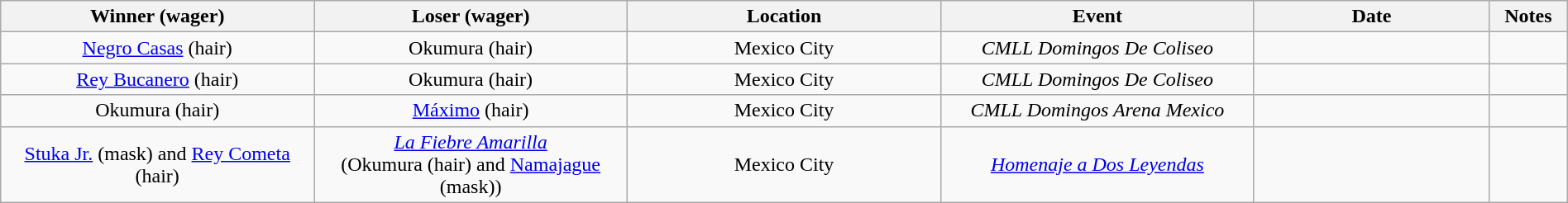<table class="wikitable sortable" width=100%  style="text-align: center">
<tr>
<th width=20% scope="col">Winner (wager)</th>
<th width=20% scope="col">Loser (wager)</th>
<th width=20% scope="col">Location</th>
<th width=20% scope="col">Event</th>
<th width=15% scope="col">Date</th>
<th class="unsortable" width=5% scope="col">Notes</th>
</tr>
<tr>
<td><a href='#'>Negro Casas</a> (hair)</td>
<td>Okumura (hair)</td>
<td>Mexico City</td>
<td><em>CMLL Domingos De Coliseo</em></td>
<td></td>
<td></td>
</tr>
<tr>
<td><a href='#'>Rey Bucanero</a> (hair)</td>
<td>Okumura (hair)</td>
<td>Mexico City</td>
<td><em>CMLL Domingos De Coliseo</em></td>
<td></td>
<td></td>
</tr>
<tr>
<td>Okumura (hair)</td>
<td><a href='#'>Máximo</a> (hair)</td>
<td>Mexico City</td>
<td><em>CMLL Domingos Arena Mexico</em></td>
<td></td>
<td></td>
</tr>
<tr>
<td><a href='#'>Stuka Jr.</a> (mask) and <a href='#'>Rey Cometa</a> (hair)</td>
<td><em><a href='#'>La Fiebre Amarilla</a></em><br>(Okumura (hair) and <a href='#'>Namajague</a> (mask))</td>
<td>Mexico City</td>
<td><em><a href='#'>Homenaje a Dos Leyendas</a></em></td>
<td></td>
<td></td>
</tr>
</table>
